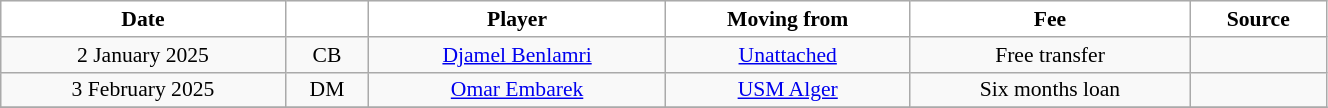<table class="wikitable sortable" style="width:70%; text-align:center; font-size:90%; text-align:centre;">
<tr>
<th style="background:white; color:black; text-align:center;">Date</th>
<th style="background:white; color:black; text-align:center;"></th>
<th style="background:white; color:black; text-align:center;">Player</th>
<th style="background:white; color:black; text-align:center;">Moving from</th>
<th style="background:white; color:black; text-align:center;">Fee</th>
<th style="background:white; color:black; text-align:center;">Source</th>
</tr>
<tr>
<td>2 January 2025</td>
<td>CB</td>
<td> <a href='#'>Djamel Benlamri</a></td>
<td><a href='#'>Unattached</a></td>
<td>Free transfer</td>
<td></td>
</tr>
<tr>
<td>3 February 2025</td>
<td>DM</td>
<td> <a href='#'>Omar Embarek</a></td>
<td><a href='#'>USM Alger</a></td>
<td>Six months loan</td>
<td></td>
</tr>
<tr>
</tr>
</table>
